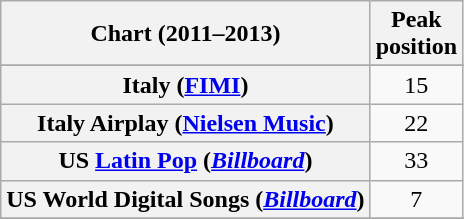<table class="wikitable sortable plainrowheaders" style="text-align:center;">
<tr>
<th>Chart (2011–2013)</th>
<th>Peak<br>position</th>
</tr>
<tr>
</tr>
<tr>
<th scope="row">Italy (<a href='#'>FIMI</a>)</th>
<td>15</td>
</tr>
<tr>
<th scope="row">Italy Airplay (<a href='#'>Nielsen Music</a>)</th>
<td>22</td>
</tr>
<tr>
<th scope="row">US <a href='#'>Latin Pop</a> (<em><a href='#'>Billboard</a></em>)</th>
<td>33</td>
</tr>
<tr>
<th scope="row">US World Digital Songs (<em><a href='#'>Billboard</a></em>)</th>
<td>7</td>
</tr>
<tr>
</tr>
</table>
